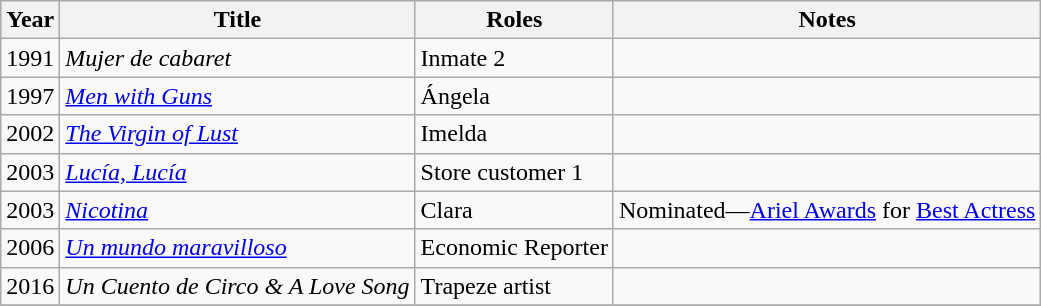<table class="wikitable sortable">
<tr>
<th>Year</th>
<th>Title</th>
<th>Roles</th>
<th>Notes</th>
</tr>
<tr>
<td>1991</td>
<td><em>Mujer de cabaret</em></td>
<td>Inmate 2</td>
<td></td>
</tr>
<tr>
<td>1997</td>
<td><em><a href='#'>Men with Guns</a></em></td>
<td>Ángela</td>
<td></td>
</tr>
<tr>
<td>2002</td>
<td><em><a href='#'>The Virgin of Lust</a></em></td>
<td>Imelda</td>
<td></td>
</tr>
<tr>
<td>2003</td>
<td><em><a href='#'>Lucía, Lucía</a></em></td>
<td>Store customer 1</td>
<td></td>
</tr>
<tr>
<td>2003</td>
<td><em><a href='#'>Nicotina</a></em></td>
<td>Clara</td>
<td>Nominated—<a href='#'>Ariel Awards</a> for <a href='#'>Best Actress</a></td>
</tr>
<tr>
<td>2006</td>
<td><em><a href='#'>Un mundo maravilloso</a></em></td>
<td>Economic Reporter</td>
<td></td>
</tr>
<tr>
<td>2016</td>
<td><em>Un Cuento de Circo & A Love Song</em></td>
<td>Trapeze artist</td>
<td></td>
</tr>
<tr>
</tr>
</table>
